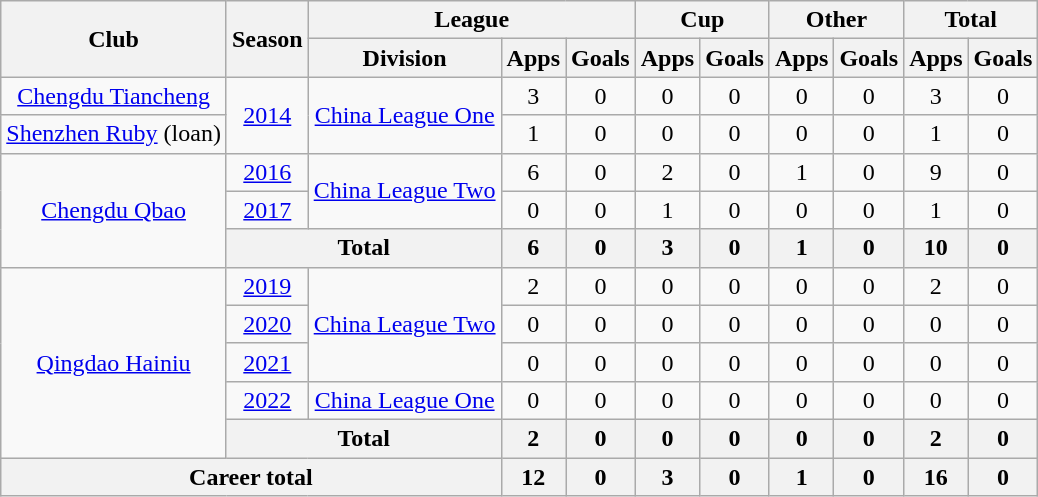<table class="wikitable" style="text-align: center">
<tr>
<th rowspan="2">Club</th>
<th rowspan="2">Season</th>
<th colspan="3">League</th>
<th colspan="2">Cup</th>
<th colspan="2">Other</th>
<th colspan="2">Total</th>
</tr>
<tr>
<th>Division</th>
<th>Apps</th>
<th>Goals</th>
<th>Apps</th>
<th>Goals</th>
<th>Apps</th>
<th>Goals</th>
<th>Apps</th>
<th>Goals</th>
</tr>
<tr>
<td><a href='#'>Chengdu Tiancheng</a></td>
<td rowspan="2"><a href='#'>2014</a></td>
<td rowspan="2"><a href='#'>China League One</a></td>
<td>3</td>
<td>0</td>
<td>0</td>
<td>0</td>
<td>0</td>
<td>0</td>
<td>3</td>
<td>0</td>
</tr>
<tr>
<td><a href='#'>Shenzhen Ruby</a> (loan)</td>
<td>1</td>
<td>0</td>
<td>0</td>
<td>0</td>
<td>0</td>
<td>0</td>
<td>1</td>
<td>0</td>
</tr>
<tr>
<td rowspan="3"><a href='#'>Chengdu Qbao</a></td>
<td><a href='#'>2016</a></td>
<td rowspan="2"><a href='#'>China League Two</a></td>
<td>6</td>
<td>0</td>
<td>2</td>
<td>0</td>
<td>1</td>
<td>0</td>
<td>9</td>
<td>0</td>
</tr>
<tr>
<td><a href='#'>2017</a></td>
<td>0</td>
<td>0</td>
<td>1</td>
<td>0</td>
<td>0</td>
<td>0</td>
<td>1</td>
<td>0</td>
</tr>
<tr>
<th colspan=2>Total</th>
<th>6</th>
<th>0</th>
<th>3</th>
<th>0</th>
<th>1</th>
<th>0</th>
<th>10</th>
<th>0</th>
</tr>
<tr>
<td rowspan="5"><a href='#'>Qingdao Hainiu</a></td>
<td><a href='#'>2019</a></td>
<td rowspan="3"><a href='#'>China League Two</a></td>
<td>2</td>
<td>0</td>
<td>0</td>
<td>0</td>
<td>0</td>
<td>0</td>
<td>2</td>
<td>0</td>
</tr>
<tr>
<td><a href='#'>2020</a></td>
<td>0</td>
<td>0</td>
<td>0</td>
<td>0</td>
<td>0</td>
<td>0</td>
<td>0</td>
<td>0</td>
</tr>
<tr>
<td><a href='#'>2021</a></td>
<td>0</td>
<td>0</td>
<td>0</td>
<td>0</td>
<td>0</td>
<td>0</td>
<td>0</td>
<td>0</td>
</tr>
<tr>
<td><a href='#'>2022</a></td>
<td><a href='#'>China League One</a></td>
<td>0</td>
<td>0</td>
<td>0</td>
<td>0</td>
<td>0</td>
<td>0</td>
<td>0</td>
<td>0</td>
</tr>
<tr>
<th colspan=2>Total</th>
<th>2</th>
<th>0</th>
<th>0</th>
<th>0</th>
<th>0</th>
<th>0</th>
<th>2</th>
<th>0</th>
</tr>
<tr>
<th colspan=3>Career total</th>
<th>12</th>
<th>0</th>
<th>3</th>
<th>0</th>
<th>1</th>
<th>0</th>
<th>16</th>
<th>0</th>
</tr>
</table>
